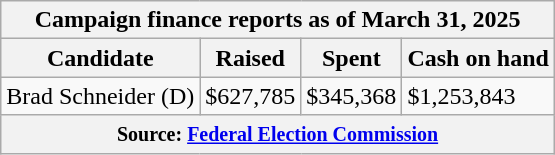<table class="wikitable sortable">
<tr>
<th colspan=4>Campaign finance reports as of March 31, 2025</th>
</tr>
<tr style="text-align:center;">
<th>Candidate</th>
<th>Raised</th>
<th>Spent</th>
<th>Cash on hand</th>
</tr>
<tr>
<td>Brad Schneider (D)</td>
<td>$627,785</td>
<td>$345,368</td>
<td>$1,253,843</td>
</tr>
<tr>
<th colspan="4"><small>Source: <a href='#'>Federal Election Commission</a></small></th>
</tr>
</table>
